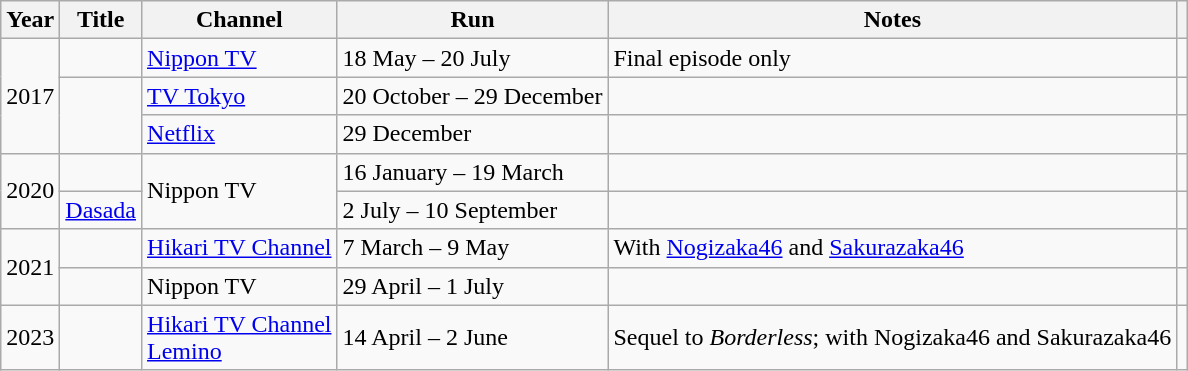<table class="wikitable">
<tr>
<th>Year</th>
<th>Title</th>
<th>Channel</th>
<th>Run</th>
<th>Notes</th>
<th class="unsortable"></th>
</tr>
<tr>
<td rowspan="3">2017</td>
<td></td>
<td><a href='#'>Nippon TV</a></td>
<td>18 May – 20 July</td>
<td>Final episode only</td>
<td></td>
</tr>
<tr>
<td rowspan="2"></td>
<td><a href='#'>TV Tokyo</a></td>
<td>20 October – 29 December</td>
<td></td>
<td></td>
</tr>
<tr>
<td><a href='#'>Netflix</a></td>
<td>29 December</td>
<td></td>
<td></td>
</tr>
<tr>
<td rowspan="2">2020</td>
<td></td>
<td rowspan="2">Nippon TV</td>
<td>16 January – 19 March</td>
<td></td>
<td></td>
</tr>
<tr>
<td><a href='#'>Dasada</a> </td>
<td>2 July – 10 September</td>
<td></td>
<td></td>
</tr>
<tr>
<td rowspan="2">2021</td>
<td></td>
<td><a href='#'>Hikari TV Channel</a></td>
<td>7 March – 9 May</td>
<td>With <a href='#'>Nogizaka46</a> and <a href='#'>Sakurazaka46</a></td>
<td></td>
</tr>
<tr>
<td></td>
<td>Nippon TV</td>
<td>29 April – 1 July</td>
<td></td>
<td></td>
</tr>
<tr>
<td>2023</td>
<td></td>
<td><a href='#'>Hikari TV Channel</a><br><a href='#'>Lemino</a></td>
<td>14 April – 2 June</td>
<td>Sequel to <em>Borderless</em>; with Nogizaka46 and Sakurazaka46</td>
<td></td>
</tr>
</table>
